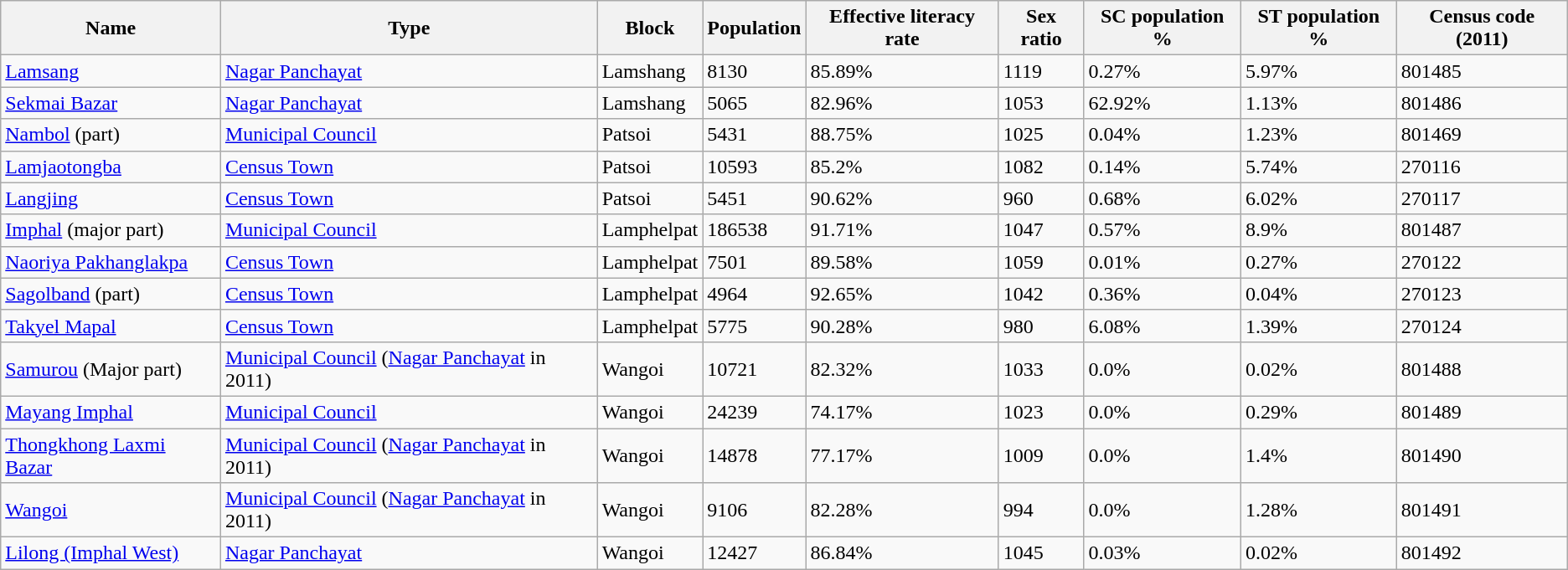<table class="wikitable sortable">
<tr>
<th>Name</th>
<th>Type</th>
<th>Block</th>
<th>Population</th>
<th>Effective literacy rate</th>
<th>Sex ratio</th>
<th>SC population %</th>
<th>ST population %</th>
<th>Census code (2011)</th>
</tr>
<tr>
<td><a href='#'>Lamsang</a></td>
<td><a href='#'>Nagar Panchayat</a></td>
<td>Lamshang</td>
<td>8130</td>
<td>85.89%</td>
<td>1119</td>
<td>0.27%</td>
<td>5.97%</td>
<td>801485</td>
</tr>
<tr>
<td><a href='#'>Sekmai Bazar</a></td>
<td><a href='#'>Nagar Panchayat</a></td>
<td>Lamshang</td>
<td>5065</td>
<td>82.96%</td>
<td>1053</td>
<td>62.92%</td>
<td>1.13%</td>
<td>801486</td>
</tr>
<tr>
<td><a href='#'>Nambol</a> (part)</td>
<td><a href='#'>Municipal Council</a></td>
<td>Patsoi</td>
<td>5431</td>
<td>88.75%</td>
<td>1025</td>
<td>0.04%</td>
<td>1.23%</td>
<td>801469</td>
</tr>
<tr>
<td><a href='#'>Lamjaotongba</a></td>
<td><a href='#'>Census Town</a></td>
<td>Patsoi</td>
<td>10593</td>
<td>85.2%</td>
<td>1082</td>
<td>0.14%</td>
<td>5.74%</td>
<td>270116</td>
</tr>
<tr>
<td><a href='#'>Langjing</a></td>
<td><a href='#'>Census Town</a></td>
<td>Patsoi</td>
<td>5451</td>
<td>90.62%</td>
<td>960</td>
<td>0.68%</td>
<td>6.02%</td>
<td>270117</td>
</tr>
<tr>
<td><a href='#'>Imphal</a> (major part)</td>
<td><a href='#'>Municipal Council</a></td>
<td>Lamphelpat</td>
<td>186538</td>
<td>91.71%</td>
<td>1047</td>
<td>0.57%</td>
<td>8.9%</td>
<td>801487</td>
</tr>
<tr>
<td><a href='#'>Naoriya Pakhanglakpa</a></td>
<td><a href='#'>Census Town</a></td>
<td>Lamphelpat</td>
<td>7501</td>
<td>89.58%</td>
<td>1059</td>
<td>0.01%</td>
<td>0.27%</td>
<td>270122</td>
</tr>
<tr>
<td><a href='#'>Sagolband</a> (part)</td>
<td><a href='#'>Census Town</a></td>
<td>Lamphelpat</td>
<td>4964</td>
<td>92.65%</td>
<td>1042</td>
<td>0.36%</td>
<td>0.04%</td>
<td>270123</td>
</tr>
<tr>
<td><a href='#'>Takyel Mapal</a></td>
<td><a href='#'>Census Town</a></td>
<td>Lamphelpat</td>
<td>5775</td>
<td>90.28%</td>
<td>980</td>
<td>6.08%</td>
<td>1.39%</td>
<td>270124</td>
</tr>
<tr>
<td><a href='#'>Samurou</a> (Major part)</td>
<td><a href='#'>Municipal Council</a> (<a href='#'>Nagar Panchayat</a> in 2011)</td>
<td>Wangoi</td>
<td>10721</td>
<td>82.32%</td>
<td>1033</td>
<td>0.0%</td>
<td>0.02%</td>
<td>801488</td>
</tr>
<tr>
<td><a href='#'>Mayang Imphal</a></td>
<td><a href='#'>Municipal Council</a></td>
<td>Wangoi</td>
<td>24239</td>
<td>74.17%</td>
<td>1023</td>
<td>0.0%</td>
<td>0.29%</td>
<td>801489</td>
</tr>
<tr>
<td><a href='#'>Thongkhong Laxmi Bazar</a></td>
<td><a href='#'>Municipal Council</a> (<a href='#'>Nagar Panchayat</a> in 2011)</td>
<td>Wangoi</td>
<td>14878</td>
<td>77.17%</td>
<td>1009</td>
<td>0.0%</td>
<td>1.4%</td>
<td>801490</td>
</tr>
<tr>
<td><a href='#'>Wangoi</a></td>
<td><a href='#'>Municipal Council</a> (<a href='#'>Nagar Panchayat</a> in 2011)</td>
<td>Wangoi</td>
<td>9106</td>
<td>82.28%</td>
<td>994</td>
<td>0.0%</td>
<td>1.28%</td>
<td>801491</td>
</tr>
<tr>
<td><a href='#'>Lilong (Imphal West)</a></td>
<td><a href='#'>Nagar Panchayat</a></td>
<td>Wangoi</td>
<td>12427</td>
<td>86.84%</td>
<td>1045</td>
<td>0.03%</td>
<td>0.02%</td>
<td>801492</td>
</tr>
</table>
